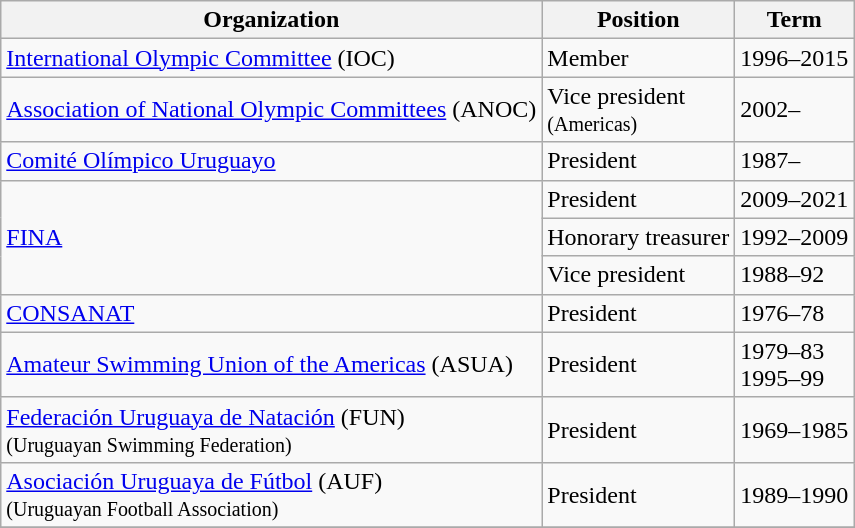<table class="wikitable">
<tr>
<th>Organization</th>
<th>Position</th>
<th>Term</th>
</tr>
<tr>
<td><a href='#'>International Olympic Committee</a> (IOC)</td>
<td>Member</td>
<td>1996–2015</td>
</tr>
<tr>
<td><a href='#'>Association of National Olympic Committees</a> (ANOC)</td>
<td>Vice president <br><small>(Americas)</small></td>
<td>2002–</td>
</tr>
<tr>
<td><a href='#'>Comité Olímpico Uruguayo</a></td>
<td>President</td>
<td>1987–</td>
</tr>
<tr>
<td rowspan=3><a href='#'>FINA</a></td>
<td>President</td>
<td>2009–2021</td>
</tr>
<tr>
<td>Honorary treasurer</td>
<td>1992–2009</td>
</tr>
<tr>
<td>Vice president</td>
<td>1988–92</td>
</tr>
<tr>
<td><a href='#'>CONSANAT</a></td>
<td>President</td>
<td>1976–78</td>
</tr>
<tr>
<td><a href='#'>Amateur Swimming Union of the Americas</a> (ASUA)</td>
<td>President</td>
<td>1979–83 <br> 1995–99</td>
</tr>
<tr>
<td><a href='#'>Federación Uruguaya de Natación</a> (FUN)<br><small>(Uruguayan Swimming Federation)</small></td>
<td>President</td>
<td>1969–1985</td>
</tr>
<tr>
<td><a href='#'>Asociación Uruguaya de Fútbol</a> (AUF)<br><small>(Uruguayan Football Association)</small></td>
<td>President</td>
<td>1989–1990</td>
</tr>
<tr>
</tr>
</table>
